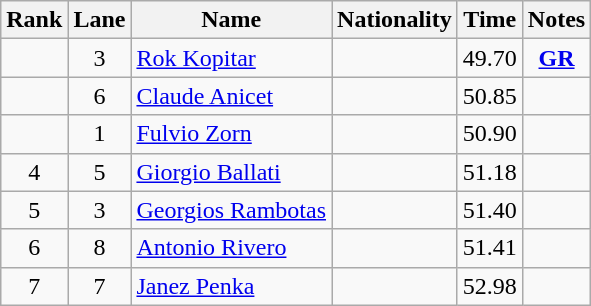<table class="wikitable sortable" style="text-align:center">
<tr>
<th>Rank</th>
<th>Lane</th>
<th>Name</th>
<th>Nationality</th>
<th>Time</th>
<th>Notes</th>
</tr>
<tr>
<td></td>
<td>3</td>
<td align=left><a href='#'>Rok Kopitar</a></td>
<td align=left></td>
<td>49.70</td>
<td><strong><a href='#'>GR</a></strong></td>
</tr>
<tr>
<td></td>
<td>6</td>
<td align=left><a href='#'>Claude Anicet</a></td>
<td align=left></td>
<td>50.85</td>
<td></td>
</tr>
<tr>
<td></td>
<td>1</td>
<td align=left><a href='#'>Fulvio Zorn</a></td>
<td align=left></td>
<td>50.90</td>
<td></td>
</tr>
<tr>
<td>4</td>
<td>5</td>
<td align=left><a href='#'>Giorgio Ballati</a></td>
<td align=left></td>
<td>51.18</td>
<td></td>
</tr>
<tr>
<td>5</td>
<td>3</td>
<td align=left><a href='#'>Georgios Rambotas</a></td>
<td align=left></td>
<td>51.40</td>
<td></td>
</tr>
<tr>
<td>6</td>
<td>8</td>
<td align=left><a href='#'>Antonio Rivero</a></td>
<td align=left></td>
<td>51.41</td>
<td></td>
</tr>
<tr>
<td>7</td>
<td>7</td>
<td align=left><a href='#'>Janez Penka</a></td>
<td align=left></td>
<td>52.98</td>
<td></td>
</tr>
</table>
